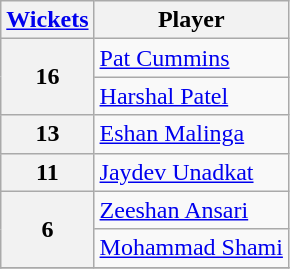<table class="wikitable">
<tr>
<th scope=col><a href='#'>Wickets</a></th>
<th scope=col>Player</th>
</tr>
<tr>
<th scope=row rowspan=2>16</th>
<td><a href='#'>Pat Cummins</a></td>
</tr>
<tr>
<td><a href='#'>Harshal Patel</a></td>
</tr>
<tr>
<th scope=row>13</th>
<td><a href='#'>Eshan Malinga</a></td>
</tr>
<tr>
<th scope=row>11</th>
<td><a href='#'>Jaydev Unadkat</a></td>
</tr>
<tr>
<th scope=row rowspan=2>6</th>
<td><a href='#'>Zeeshan Ansari</a></td>
</tr>
<tr>
<td><a href='#'>Mohammad Shami</a></td>
</tr>
<tr>
</tr>
</table>
